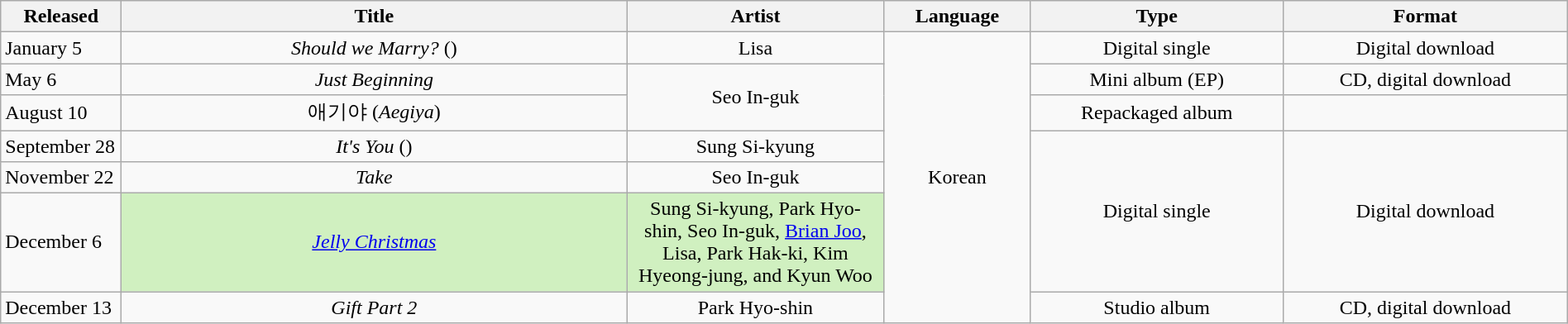<table class="wikitable"  style="width:100%">
<tr>
<th width=90px>Released</th>
<th width=400px>Title</th>
<th width=200px>Artist</th>
<th>Language</th>
<th>Type</th>
<th>Format</th>
</tr>
<tr>
<td>January 5</td>
<td align="center"><em>Should we Marry?</em> ()</td>
<td align="center">Lisa</td>
<td align="center" rowspan="7">Korean</td>
<td align="center">Digital single</td>
<td align="center">Digital download</td>
</tr>
<tr>
<td>May 6</td>
<td align="center"><em>Just Beginning</em></td>
<td align="center" rowspan="2">Seo In-guk</td>
<td align="center">Mini album (EP)</td>
<td align="center">CD, digital download</td>
</tr>
<tr>
<td>August 10</td>
<td align="center">애기야 (<em>Aegiya</em>)</td>
<td align="center">Repackaged album</td>
<td></td>
</tr>
<tr>
<td>September 28</td>
<td align="center"><em>It's You</em> ()</td>
<td align="center">Sung Si-kyung</td>
<td align="center" rowspan="3">Digital single</td>
<td align="center" rowspan="3">Digital download</td>
</tr>
<tr>
<td>November 22</td>
<td align="center"><em>Take</em></td>
<td align="center">Seo In-guk</td>
</tr>
<tr>
<td>December 6</td>
<td align="center" style="background:#D0F0C0;"><em><a href='#'>Jelly Christmas</a></em></td>
<td align="center" style="background:#D0F0C0;">Sung Si-kyung, Park Hyo-shin, Seo In-guk, <a href='#'>Brian Joo</a>, Lisa, Park Hak-ki, Kim Hyeong-jung, and Kyun Woo</td>
</tr>
<tr>
<td>December 13</td>
<td align="center"><em>Gift Part 2</em></td>
<td align="center">Park Hyo-shin</td>
<td align="center">Studio album</td>
<td align="center">CD, digital download</td>
</tr>
</table>
